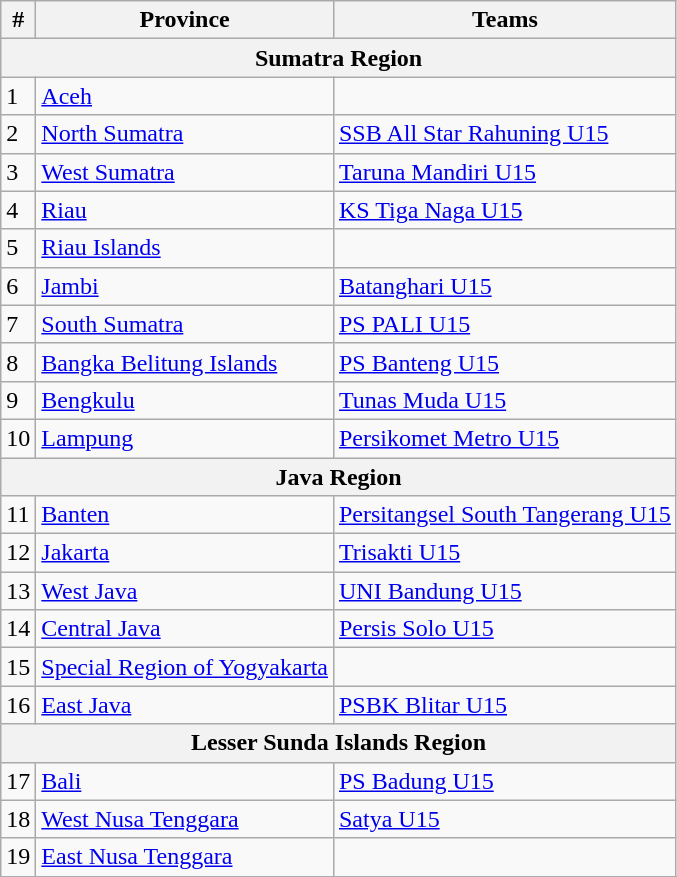<table class="wikitable">
<tr>
<th>#</th>
<th>Province</th>
<th>Teams</th>
</tr>
<tr>
<th colspan=3>Sumatra Region</th>
</tr>
<tr>
<td>1</td>
<td> <a href='#'>Aceh</a></td>
<td></td>
</tr>
<tr>
<td>2</td>
<td> <a href='#'>North Sumatra</a></td>
<td><a href='#'>SSB All Star Rahuning U15</a></td>
</tr>
<tr>
<td>3</td>
<td> <a href='#'>West Sumatra</a></td>
<td><a href='#'>Taruna Mandiri U15</a></td>
</tr>
<tr>
<td>4</td>
<td> <a href='#'>Riau</a></td>
<td><a href='#'>KS Tiga Naga U15</a></td>
</tr>
<tr>
<td>5</td>
<td> <a href='#'>Riau Islands</a></td>
<td></td>
</tr>
<tr>
<td>6</td>
<td> <a href='#'>Jambi</a></td>
<td><a href='#'>Batanghari U15</a></td>
</tr>
<tr>
<td>7</td>
<td> <a href='#'>South Sumatra</a></td>
<td><a href='#'>PS PALI U15</a></td>
</tr>
<tr>
<td>8</td>
<td> <a href='#'>Bangka Belitung Islands</a></td>
<td><a href='#'>PS Banteng U15</a></td>
</tr>
<tr>
<td>9</td>
<td> <a href='#'>Bengkulu</a></td>
<td><a href='#'>Tunas Muda U15</a></td>
</tr>
<tr>
<td>10</td>
<td> <a href='#'>Lampung</a></td>
<td><a href='#'>Persikomet Metro U15</a></td>
</tr>
<tr>
<th colspan=3>Java Region</th>
</tr>
<tr>
<td>11</td>
<td> <a href='#'>Banten</a></td>
<td><a href='#'>Persitangsel South Tangerang U15</a></td>
</tr>
<tr>
<td>12</td>
<td> <a href='#'>Jakarta</a></td>
<td><a href='#'>Trisakti U15</a></td>
</tr>
<tr>
<td>13</td>
<td> <a href='#'>West Java</a></td>
<td><a href='#'>UNI Bandung U15</a></td>
</tr>
<tr>
<td>14</td>
<td> <a href='#'>Central Java</a></td>
<td><a href='#'>Persis Solo U15</a></td>
</tr>
<tr>
<td>15</td>
<td> <a href='#'>Special Region of Yogyakarta</a></td>
<td></td>
</tr>
<tr>
<td>16</td>
<td> <a href='#'>East Java</a></td>
<td><a href='#'>PSBK Blitar U15</a></td>
</tr>
<tr>
<th colspan=3>Lesser Sunda Islands Region</th>
</tr>
<tr>
<td>17</td>
<td> <a href='#'>Bali</a></td>
<td><a href='#'>PS Badung U15</a></td>
</tr>
<tr>
<td>18</td>
<td> <a href='#'>West Nusa Tenggara</a></td>
<td><a href='#'>Satya U15</a></td>
</tr>
<tr>
<td>19</td>
<td> <a href='#'>East Nusa Tenggara</a></td>
<td></td>
</tr>
<tr>
</tr>
</table>
